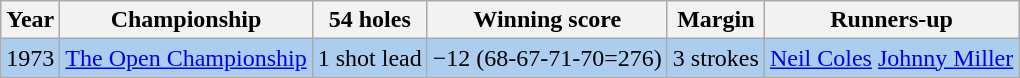<table class="wikitable">
<tr>
<th>Year</th>
<th>Championship</th>
<th>54 holes</th>
<th>Winning score</th>
<th>Margin</th>
<th>Runners-up</th>
</tr>
<tr style="background:#ABCDEF;">
<td>1973</td>
<td><a href='#'>The Open Championship</a></td>
<td>1 shot lead</td>
<td>−12 (68-67-71-70=276)</td>
<td>3 strokes</td>
<td> <a href='#'>Neil Coles</a>  <a href='#'>Johnny Miller</a></td>
</tr>
</table>
